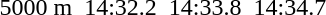<table>
<tr>
<td>5000 m<br></td>
<td></td>
<td>14:32.2</td>
<td></td>
<td>14:33.8</td>
<td></td>
<td>14:34.7</td>
</tr>
</table>
